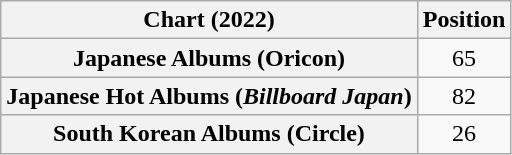<table class="wikitable sortable plainrowheaders" style="text-align:center">
<tr>
<th scope="col">Chart (2022)</th>
<th scope="col">Position</th>
</tr>
<tr>
<th scope="row">Japanese Albums (Oricon)</th>
<td>65</td>
</tr>
<tr>
<th scope="row">Japanese Hot Albums (<em>Billboard Japan</em>)</th>
<td>82</td>
</tr>
<tr>
<th scope="row">South Korean Albums (Circle)</th>
<td>26</td>
</tr>
</table>
